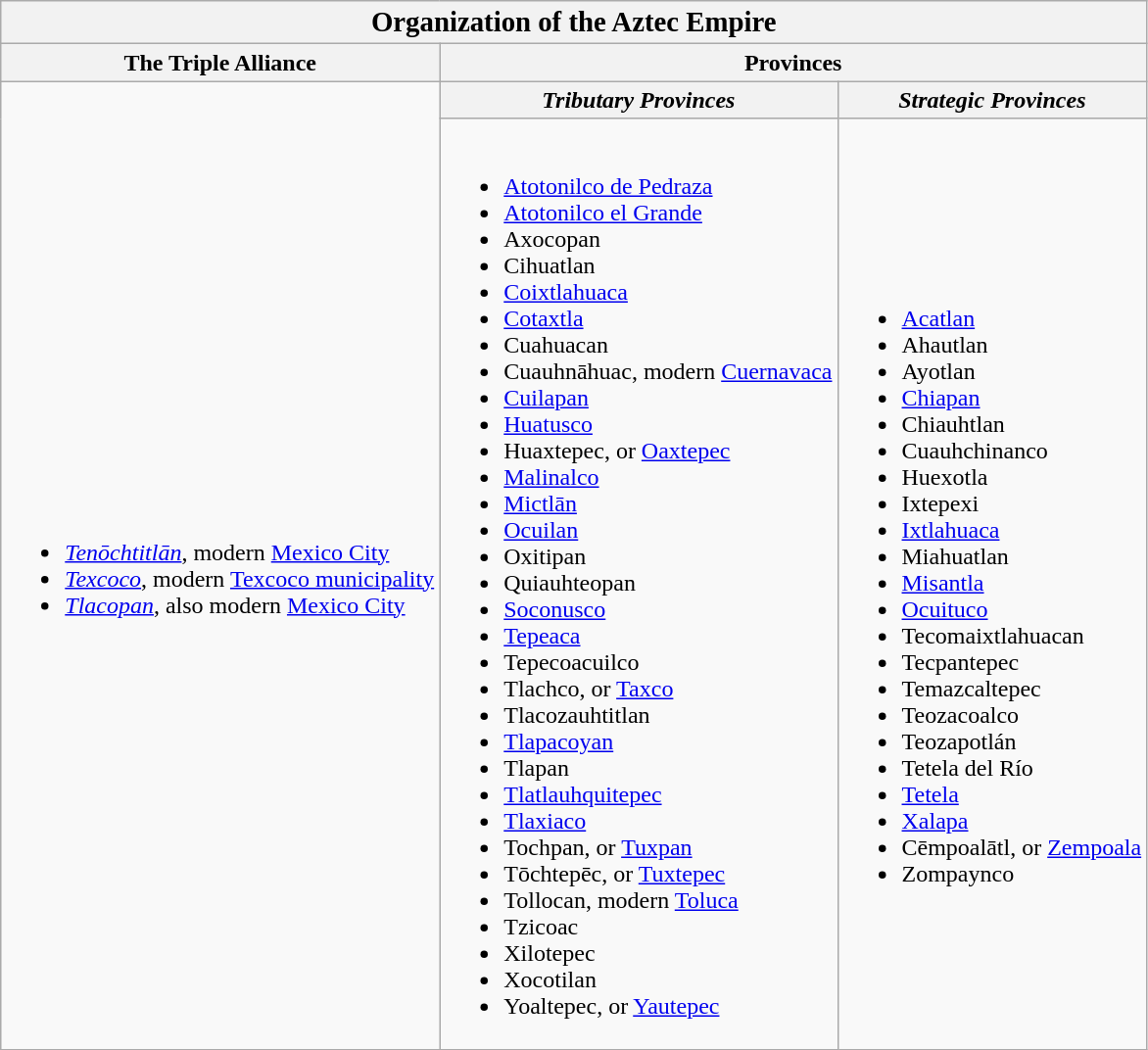<table class="wikitable">
<tr>
<th colspan=3><big>Organization of the Aztec Empire</big></th>
</tr>
<tr>
<th>The Triple Alliance</th>
<th colspan=2>Provinces</th>
</tr>
<tr>
<td rowspan=2><br><ul><li><em><a href='#'>Tenōchtitlān</a></em>, modern <a href='#'>Mexico City</a></li><li><em><a href='#'>Texcoco</a></em>, modern <a href='#'>Texcoco municipality</a></li><li><em><a href='#'>Tlacopan</a></em>, also modern <a href='#'>Mexico City</a></li></ul></td>
<th><em>Tributary Provinces</em></th>
<th><em>Strategic Provinces</em></th>
</tr>
<tr>
<td><br><ul><li><a href='#'>Atotonilco de Pedraza</a></li><li><a href='#'>Atotonilco el Grande</a></li><li>Axocopan</li><li>Cihuatlan</li><li><a href='#'>Coixtlahuaca</a></li><li><a href='#'>Cotaxtla</a></li><li>Cuahuacan</li><li>Cuauhnāhuac, modern <a href='#'>Cuernavaca</a></li><li><a href='#'>Cuilapan</a></li><li><a href='#'>Huatusco</a></li><li>Huaxtepec, or <a href='#'>Oaxtepec</a></li><li><a href='#'>Malinalco</a></li><li><a href='#'>Mictlān</a></li><li><a href='#'>Ocuilan</a></li><li>Oxitipan</li><li>Quiauhteopan</li><li><a href='#'>Soconusco</a></li><li><a href='#'>Tepeaca</a></li><li>Tepecoacuilco</li><li>Tlachco, or <a href='#'>Taxco</a></li><li>Tlacozauhtitlan</li><li><a href='#'>Tlapacoyan</a></li><li>Tlapan</li><li><a href='#'>Tlatlauhquitepec</a></li><li><a href='#'>Tlaxiaco</a></li><li>Tochpan, or <a href='#'>Tuxpan</a></li><li>Tōchtepēc, or <a href='#'>Tuxtepec</a></li><li>Tollocan, modern <a href='#'>Toluca</a></li><li>Tzicoac</li><li>Xilotepec</li><li>Xocotilan</li><li>Yoaltepec, or <a href='#'>Yautepec</a></li></ul></td>
<td><br><ul><li><a href='#'>Acatlan</a></li><li>Ahautlan</li><li>Ayotlan</li><li><a href='#'>Chiapan</a></li><li>Chiauhtlan</li><li>Cuauhchinanco</li><li>Huexotla</li><li>Ixtepexi</li><li><a href='#'>Ixtlahuaca</a></li><li>Miahuatlan</li><li><a href='#'>Misantla</a></li><li><a href='#'>Ocuituco</a></li><li>Tecomaixtlahuacan</li><li>Tecpantepec</li><li>Temazcaltepec</li><li>Teozacoalco</li><li>Teozapotlán</li><li>Tetela del Río</li><li><a href='#'>Tetela</a></li><li><a href='#'>Xalapa</a></li><li>Cēmpoalātl, or <a href='#'>Zempoala</a></li><li>Zompaynco</li></ul></td>
</tr>
</table>
